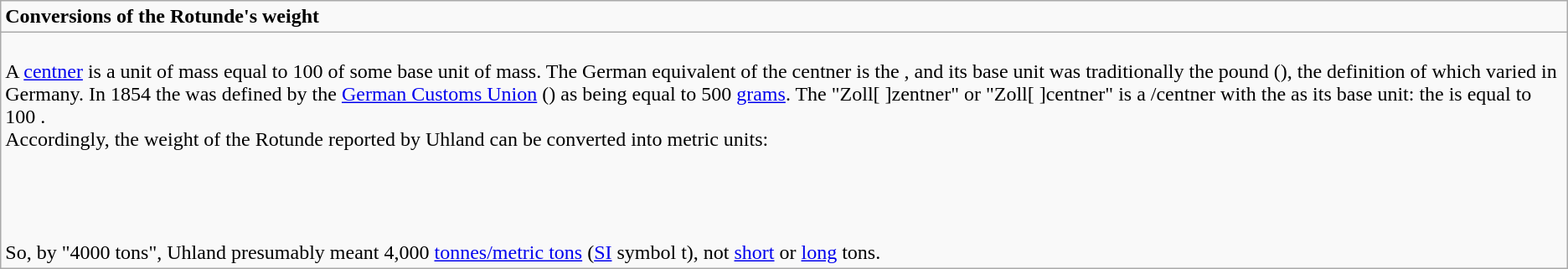<table class="wikitable mw-collapsible mw-collapsed">
<tr>
<td><strong>Conversions of the Rotunde's weight</strong></td>
</tr>
<tr>
<td><br>A <a href='#'>centner</a> is a unit of mass equal to 100 of some base unit of mass. The German equivalent of the centner is the , and its base unit was traditionally the pound (), the definition of which varied in Germany. In 1854 the  was defined by the <a href='#'>German Customs Union</a> () as being equal to 500 <a href='#'>grams</a>. The "Zoll[ ]zentner" or "Zoll[ ]centner" is a /centner with the  as its base unit: the  is equal to 100 .<br>Accordingly, the weight of the Rotunde reported by Uhland can be converted into metric units:<br><br><br><br><br>So, by "4000 tons", Uhland presumably meant 4,000 <a href='#'>tonnes/metric tons</a> (<a href='#'>SI</a> symbol t), not <a href='#'>short</a> or <a href='#'>long</a> tons.</td>
</tr>
</table>
